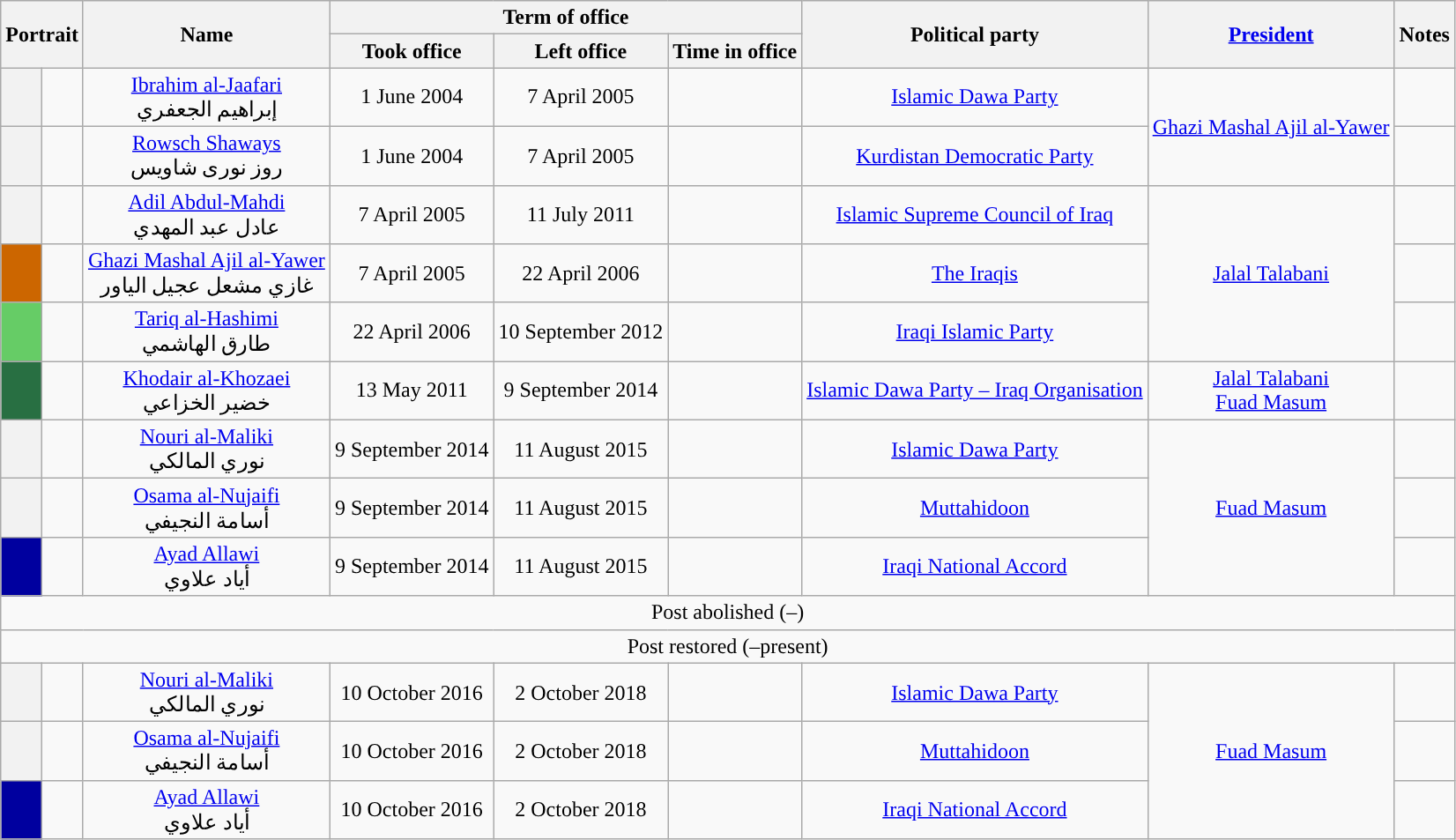<table class="wikitable" style="text-align:center">
<tr>
<th colspan="2" rowspan="2">Portrait</th>
<th rowspan="2">Name<br></th>
<th colspan="3">Term of office</th>
<th rowspan="2">Political party</th>
<th rowspan="2"><a href='#'>President</a></th>
<th rowspan="2">Notes</th>
</tr>
<tr>
<th>Took office</th>
<th>Left office</th>
<th>Time in office</th>
</tr>
<tr>
<th style="background-color:"></th>
<td></td>
<td><a href='#'>Ibrahim al-Jaafari</a><br>إبراهيم الجعفري<br></td>
<td>1 June 2004</td>
<td>7 April 2005</td>
<td></td>
<td><a href='#'>Islamic Dawa Party</a></td>
<td rowspan="2"><a href='#'>Ghazi Mashal Ajil al-Yawer</a></td>
<td></td>
</tr>
<tr>
<th style="background-color:"></th>
<td></td>
<td><a href='#'>Rowsch Shaways</a><br>روز نورى شاويس<br></td>
<td>1 June 2004</td>
<td>7 April 2005</td>
<td></td>
<td><a href='#'>Kurdistan Democratic Party</a></td>
<td></td>
</tr>
<tr>
<th style="background-color:"></th>
<td></td>
<td><a href='#'>Adil Abdul-Mahdi</a><br>عادل عبد المهدي<br></td>
<td>7 April 2005</td>
<td>11 July 2011</td>
<td></td>
<td><a href='#'>Islamic Supreme Council of Iraq</a></td>
<td rowspan="3"><a href='#'>Jalal Talabani</a></td>
<td></td>
</tr>
<tr>
<th style="background-color:#CC6600"></th>
<td></td>
<td><a href='#'>Ghazi Mashal Ajil al-Yawer</a><br>غازي مشعل عجيل الياور<br></td>
<td>7 April 2005</td>
<td>22 April 2006</td>
<td></td>
<td><a href='#'>The Iraqis</a></td>
<td></td>
</tr>
<tr>
<th style="background-color:#66CC66"></th>
<td></td>
<td><a href='#'>Tariq al-Hashimi</a><br>طارق الهاشمي<br></td>
<td>22 April 2006</td>
<td>10 September 2012</td>
<td></td>
<td><a href='#'>Iraqi Islamic Party</a></td>
<td></td>
</tr>
<tr>
<th style="background-color:#286F42"></th>
<td></td>
<td><a href='#'>Khodair al-Khozaei</a><br>خضير الخزاعي<br></td>
<td>13 May 2011</td>
<td>9 September 2014</td>
<td></td>
<td><a href='#'>Islamic Dawa Party – Iraq Organisation</a></td>
<td><a href='#'>Jalal Talabani</a><br><a href='#'>Fuad Masum</a></td>
<td></td>
</tr>
<tr>
<th style="background-color:"></th>
<td></td>
<td><a href='#'>Nouri al-Maliki</a><br>نوري المالكي<br></td>
<td>9 September 2014</td>
<td>11 August 2015</td>
<td></td>
<td><a href='#'>Islamic Dawa Party</a></td>
<td rowspan="3"><a href='#'>Fuad Masum</a></td>
<td></td>
</tr>
<tr>
<th style="background-color:"></th>
<td></td>
<td><a href='#'>Osama al-Nujaifi</a><br>أسامة النجيفي<br></td>
<td>9 September 2014</td>
<td>11 August 2015</td>
<td></td>
<td><a href='#'>Muttahidoon</a></td>
<td></td>
</tr>
<tr>
<th style="background-color:#00009F"></th>
<td></td>
<td><a href='#'>Ayad Allawi</a><br>أياد علاوي<br></td>
<td>9 September 2014</td>
<td>11 August 2015</td>
<td></td>
<td><a href='#'>Iraqi National Accord</a></td>
<td></td>
</tr>
<tr>
<td colspan="9">Post abolished (–)</td>
</tr>
<tr>
<td colspan="9">Post restored (–present)</td>
</tr>
<tr>
<th style="background-color:"></th>
<td></td>
<td><a href='#'>Nouri al-Maliki</a><br>نوري المالكي<br></td>
<td>10 October 2016</td>
<td>2 October 2018</td>
<td></td>
<td><a href='#'>Islamic Dawa Party</a></td>
<td rowspan="3"><a href='#'>Fuad Masum</a></td>
<td></td>
</tr>
<tr>
<th style="background-color:"></th>
<td></td>
<td><a href='#'>Osama al-Nujaifi</a><br>أسامة النجيفي<br></td>
<td>10 October 2016</td>
<td>2 October 2018</td>
<td></td>
<td><a href='#'>Muttahidoon</a></td>
<td></td>
</tr>
<tr>
<th style="background-color:#00009F"></th>
<td></td>
<td><a href='#'>Ayad Allawi</a><br>أياد علاوي<br></td>
<td>10 October 2016</td>
<td>2 October 2018</td>
<td></td>
<td><a href='#'>Iraqi National Accord</a></td>
<td></td>
</tr>
</table>
